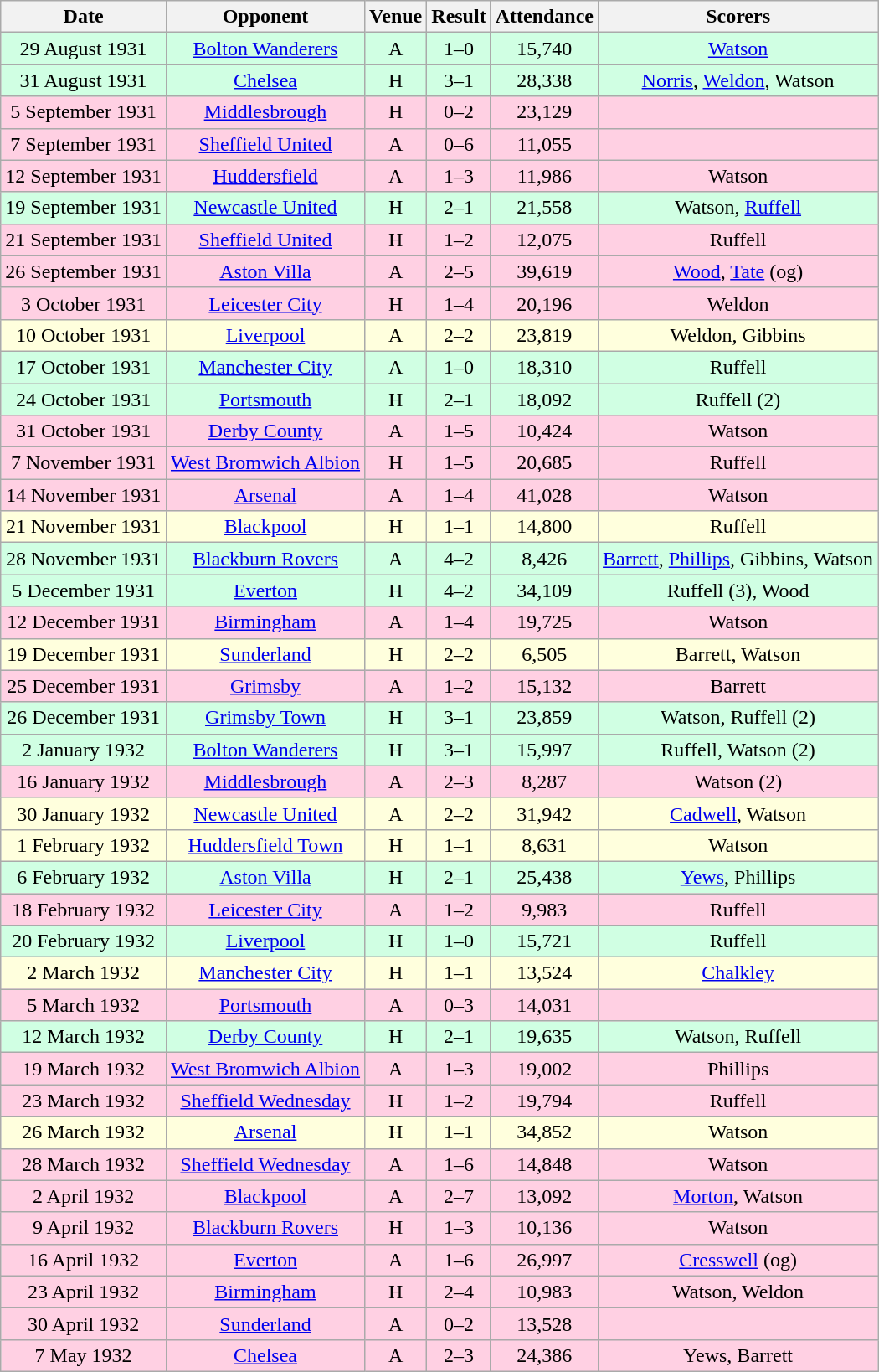<table class="wikitable sortable" style="font-size:100%; text-align:center">
<tr>
<th>Date</th>
<th>Opponent</th>
<th>Venue</th>
<th>Result</th>
<th>Attendance</th>
<th>Scorers</th>
</tr>
<tr style="background-color: #d0ffe3;">
<td>29 August 1931</td>
<td><a href='#'>Bolton Wanderers</a></td>
<td>A</td>
<td>1–0</td>
<td>15,740</td>
<td><a href='#'>Watson</a></td>
</tr>
<tr style="background-color: #d0ffe3;">
<td>31 August 1931</td>
<td><a href='#'>Chelsea</a></td>
<td>H</td>
<td>3–1</td>
<td>28,338</td>
<td><a href='#'>Norris</a>, <a href='#'>Weldon</a>, Watson</td>
</tr>
<tr style="background-color: #ffd0e3;">
<td>5 September 1931</td>
<td><a href='#'>Middlesbrough</a></td>
<td>H</td>
<td>0–2</td>
<td>23,129</td>
<td></td>
</tr>
<tr style="background-color: #ffd0e3;">
<td>7 September 1931</td>
<td><a href='#'>Sheffield United</a></td>
<td>A</td>
<td>0–6</td>
<td>11,055</td>
<td></td>
</tr>
<tr style="background-color: #ffd0e3;">
<td>12 September 1931</td>
<td><a href='#'>Huddersfield</a></td>
<td>A</td>
<td>1–3</td>
<td>11,986</td>
<td>Watson</td>
</tr>
<tr style="background-color: #d0ffe3;">
<td>19 September 1931</td>
<td><a href='#'>Newcastle United</a></td>
<td>H</td>
<td>2–1</td>
<td>21,558</td>
<td>Watson, <a href='#'>Ruffell</a></td>
</tr>
<tr style="background-color: #ffd0e3;">
<td>21 September 1931</td>
<td><a href='#'>Sheffield United</a></td>
<td>H</td>
<td>1–2</td>
<td>12,075</td>
<td>Ruffell</td>
</tr>
<tr style="background-color: #ffd0e3;">
<td>26 September 1931</td>
<td><a href='#'>Aston Villa</a></td>
<td>A</td>
<td>2–5</td>
<td>39,619</td>
<td><a href='#'>Wood</a>, <a href='#'>Tate</a> (og)</td>
</tr>
<tr style="background-color: #ffd0e3;">
<td>3 October 1931</td>
<td><a href='#'>Leicester City</a></td>
<td>H</td>
<td>1–4</td>
<td>20,196</td>
<td>Weldon</td>
</tr>
<tr style="background-color: #ffffdd;">
<td>10 October 1931</td>
<td><a href='#'>Liverpool</a></td>
<td>A</td>
<td>2–2</td>
<td>23,819</td>
<td>Weldon, Gibbins</td>
</tr>
<tr style="background-color: #d0ffe3;">
<td>17 October 1931</td>
<td><a href='#'>Manchester City</a></td>
<td>A</td>
<td>1–0</td>
<td>18,310</td>
<td>Ruffell</td>
</tr>
<tr style="background-color: #d0ffe3;">
<td>24 October 1931</td>
<td><a href='#'>Portsmouth</a></td>
<td>H</td>
<td>2–1</td>
<td>18,092</td>
<td>Ruffell (2)</td>
</tr>
<tr style="background-color: #ffd0e3;">
<td>31 October 1931</td>
<td><a href='#'>Derby County</a></td>
<td>A</td>
<td>1–5</td>
<td>10,424</td>
<td>Watson</td>
</tr>
<tr style="background-color: #ffd0e3;">
<td>7 November 1931</td>
<td><a href='#'>West Bromwich Albion</a></td>
<td>H</td>
<td>1–5</td>
<td>20,685</td>
<td>Ruffell</td>
</tr>
<tr style="background-color: #ffd0e3;">
<td>14 November 1931</td>
<td><a href='#'>Arsenal</a></td>
<td>A</td>
<td>1–4</td>
<td>41,028</td>
<td>Watson</td>
</tr>
<tr style="background-color: #ffffdd;">
<td>21 November 1931</td>
<td><a href='#'>Blackpool</a></td>
<td>H</td>
<td>1–1</td>
<td>14,800</td>
<td>Ruffell</td>
</tr>
<tr style="background-color: #d0ffe3;">
<td>28 November 1931</td>
<td><a href='#'>Blackburn Rovers</a></td>
<td>A</td>
<td>4–2</td>
<td>8,426</td>
<td><a href='#'>Barrett</a>, <a href='#'>Phillips</a>, Gibbins, Watson</td>
</tr>
<tr style="background-color: #d0ffe3;">
<td>5 December 1931</td>
<td><a href='#'>Everton</a></td>
<td>H</td>
<td>4–2</td>
<td>34,109</td>
<td>Ruffell (3), Wood</td>
</tr>
<tr style="background-color: #ffd0e3;">
<td>12 December 1931</td>
<td><a href='#'>Birmingham</a></td>
<td>A</td>
<td>1–4</td>
<td>19,725</td>
<td>Watson</td>
</tr>
<tr style="background-color: #ffffdd;">
<td>19 December 1931</td>
<td><a href='#'>Sunderland</a></td>
<td>H</td>
<td>2–2</td>
<td>6,505</td>
<td>Barrett, Watson</td>
</tr>
<tr style="background-color: #ffd0e3;">
<td>25 December 1931</td>
<td><a href='#'>Grimsby</a></td>
<td>A</td>
<td>1–2</td>
<td>15,132</td>
<td>Barrett</td>
</tr>
<tr style="background-color: #d0ffe3;">
<td>26 December 1931</td>
<td><a href='#'>Grimsby Town</a></td>
<td>H</td>
<td>3–1</td>
<td>23,859</td>
<td>Watson, Ruffell (2)</td>
</tr>
<tr style="background-color: #d0ffe3;">
<td>2 January 1932</td>
<td><a href='#'>Bolton Wanderers</a></td>
<td>H</td>
<td>3–1</td>
<td>15,997</td>
<td>Ruffell, Watson (2)</td>
</tr>
<tr style="background-color: #ffd0e3;">
<td>16 January 1932</td>
<td><a href='#'>Middlesbrough</a></td>
<td>A</td>
<td>2–3</td>
<td>8,287</td>
<td>Watson (2)</td>
</tr>
<tr style="background-color: #ffffdd;">
<td>30 January 1932</td>
<td><a href='#'>Newcastle United</a></td>
<td>A</td>
<td>2–2</td>
<td>31,942</td>
<td><a href='#'>Cadwell</a>, Watson</td>
</tr>
<tr style="background-color: #ffffdd;">
<td>1 February 1932</td>
<td><a href='#'>Huddersfield Town</a></td>
<td>H</td>
<td>1–1</td>
<td>8,631</td>
<td>Watson</td>
</tr>
<tr style="background-color: #d0ffe3;">
<td>6 February 1932</td>
<td><a href='#'>Aston Villa</a></td>
<td>H</td>
<td>2–1</td>
<td>25,438</td>
<td><a href='#'>Yews</a>, Phillips</td>
</tr>
<tr style="background-color: #ffd0e3;">
<td>18 February 1932</td>
<td><a href='#'>Leicester City</a></td>
<td>A</td>
<td>1–2</td>
<td>9,983</td>
<td>Ruffell</td>
</tr>
<tr style="background-color: #d0ffe3;">
<td>20 February 1932</td>
<td><a href='#'>Liverpool</a></td>
<td>H</td>
<td>1–0</td>
<td>15,721</td>
<td>Ruffell</td>
</tr>
<tr style="background-color: #ffffdd;">
<td>2 March 1932</td>
<td><a href='#'>Manchester City</a></td>
<td>H</td>
<td>1–1</td>
<td>13,524</td>
<td><a href='#'>Chalkley</a></td>
</tr>
<tr style="background-color: #ffd0e3;">
<td>5 March 1932</td>
<td><a href='#'>Portsmouth</a></td>
<td>A</td>
<td>0–3</td>
<td>14,031</td>
<td></td>
</tr>
<tr style="background-color: #d0ffe3;">
<td>12 March 1932</td>
<td><a href='#'>Derby County</a></td>
<td>H</td>
<td>2–1</td>
<td>19,635</td>
<td>Watson, Ruffell</td>
</tr>
<tr style="background-color: #ffd0e3;">
<td>19 March 1932</td>
<td><a href='#'>West Bromwich Albion</a></td>
<td>A</td>
<td>1–3</td>
<td>19,002</td>
<td>Phillips</td>
</tr>
<tr style="background-color: #ffd0e3;">
<td>23 March 1932</td>
<td><a href='#'>Sheffield Wednesday</a></td>
<td>H</td>
<td>1–2</td>
<td>19,794</td>
<td>Ruffell</td>
</tr>
<tr style="background-color: #ffffdd;">
<td>26 March 1932</td>
<td><a href='#'>Arsenal</a></td>
<td>H</td>
<td>1–1</td>
<td>34,852</td>
<td>Watson</td>
</tr>
<tr style="background-color: #ffd0e3;">
<td>28 March 1932</td>
<td><a href='#'>Sheffield Wednesday</a></td>
<td>A</td>
<td>1–6</td>
<td>14,848</td>
<td>Watson</td>
</tr>
<tr style="background-color: #ffd0e3;">
<td>2 April 1932</td>
<td><a href='#'>Blackpool</a></td>
<td>A</td>
<td>2–7</td>
<td>13,092</td>
<td><a href='#'>Morton</a>, Watson</td>
</tr>
<tr style="background-color: #ffd0e3;">
<td>9 April 1932</td>
<td><a href='#'>Blackburn Rovers</a></td>
<td>H</td>
<td>1–3</td>
<td>10,136</td>
<td>Watson</td>
</tr>
<tr style="background-color: #ffd0e3;">
<td>16 April 1932</td>
<td><a href='#'>Everton</a></td>
<td>A</td>
<td>1–6</td>
<td>26,997</td>
<td><a href='#'>Cresswell</a> (og)</td>
</tr>
<tr style="background-color: #ffd0e3;">
<td>23 April 1932</td>
<td><a href='#'>Birmingham</a></td>
<td>H</td>
<td>2–4</td>
<td>10,983</td>
<td>Watson, Weldon</td>
</tr>
<tr style="background-color: #ffd0e3;">
<td>30 April 1932</td>
<td><a href='#'>Sunderland</a></td>
<td>A</td>
<td>0–2</td>
<td>13,528</td>
<td></td>
</tr>
<tr style="background-color: #ffd0e3;">
<td>7 May 1932</td>
<td><a href='#'>Chelsea</a></td>
<td>A</td>
<td>2–3</td>
<td>24,386</td>
<td>Yews, Barrett</td>
</tr>
</table>
